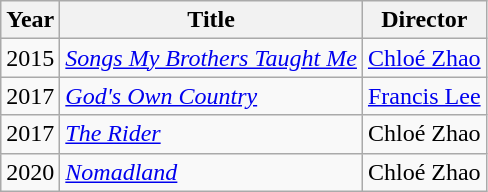<table class="wikitable">
<tr>
<th>Year</th>
<th>Title</th>
<th>Director</th>
</tr>
<tr>
<td>2015</td>
<td><em><a href='#'>Songs My Brothers Taught Me</a></em></td>
<td><a href='#'>Chloé Zhao</a></td>
</tr>
<tr>
<td>2017</td>
<td><em><a href='#'>God's Own Country</a></em></td>
<td><a href='#'>Francis Lee</a></td>
</tr>
<tr>
<td>2017</td>
<td><em><a href='#'>The Rider</a></em></td>
<td>Chloé Zhao</td>
</tr>
<tr>
<td>2020</td>
<td><em><a href='#'>Nomadland</a></em></td>
<td>Chloé Zhao</td>
</tr>
</table>
